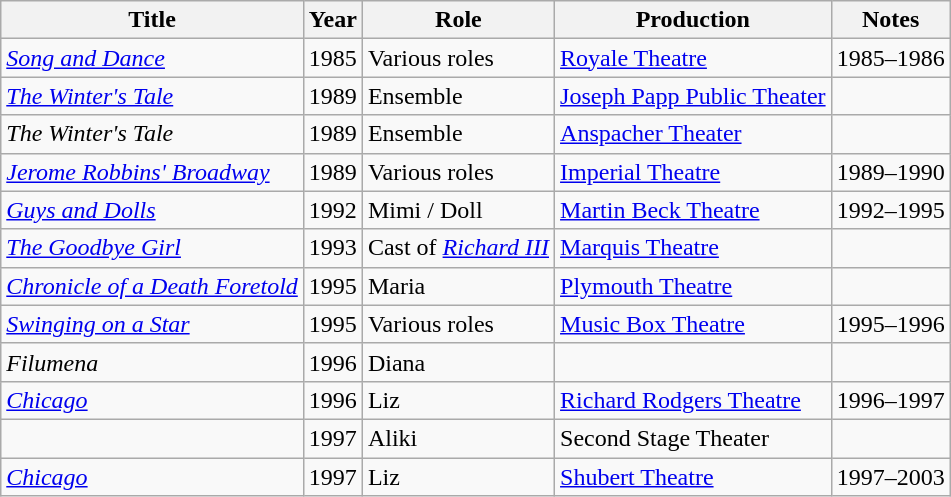<table class="wikitable sortable">
<tr>
<th>Title</th>
<th>Year</th>
<th>Role</th>
<th>Production</th>
<th>Notes</th>
</tr>
<tr>
<td><em><a href='#'>Song and Dance</a></em></td>
<td>1985</td>
<td>Various roles</td>
<td><a href='#'>Royale Theatre</a></td>
<td>1985–1986</td>
</tr>
<tr>
<td><em><a href='#'>The Winter's Tale</a></em></td>
<td>1989</td>
<td>Ensemble</td>
<td><a href='#'>Joseph Papp Public Theater</a></td>
<td></td>
</tr>
<tr>
<td><em>The Winter's Tale</em></td>
<td>1989</td>
<td>Ensemble</td>
<td><a href='#'>Anspacher Theater</a></td>
<td></td>
</tr>
<tr>
<td><em><a href='#'>Jerome Robbins' Broadway</a></em></td>
<td>1989</td>
<td>Various roles</td>
<td><a href='#'>Imperial Theatre</a></td>
<td>1989–1990</td>
</tr>
<tr>
<td><em><a href='#'>Guys and Dolls</a></em></td>
<td>1992</td>
<td>Mimi / Doll</td>
<td><a href='#'>Martin Beck Theatre</a></td>
<td>1992–1995</td>
</tr>
<tr>
<td><em><a href='#'>The Goodbye Girl</a></em></td>
<td>1993</td>
<td>Cast of <em><a href='#'>Richard III</a></em></td>
<td><a href='#'>Marquis Theatre</a></td>
<td></td>
</tr>
<tr>
<td><em><a href='#'>Chronicle of a Death Foretold</a></em></td>
<td>1995</td>
<td>Maria</td>
<td><a href='#'>Plymouth Theatre</a></td>
<td></td>
</tr>
<tr>
<td><em><a href='#'>Swinging on a Star</a></em></td>
<td>1995</td>
<td>Various roles</td>
<td><a href='#'>Music Box Theatre</a></td>
<td>1995–1996</td>
</tr>
<tr>
<td><em>Filumena</em></td>
<td>1996</td>
<td>Diana</td>
<td></td>
<td></td>
</tr>
<tr>
<td><em><a href='#'>Chicago</a></em></td>
<td>1996</td>
<td>Liz</td>
<td><a href='#'>Richard Rodgers Theatre</a></td>
<td>1996–1997</td>
</tr>
<tr>
<td><em></em></td>
<td>1997</td>
<td>Aliki</td>
<td>Second Stage Theater</td>
<td></td>
</tr>
<tr>
<td><em><a href='#'>Chicago</a></em></td>
<td>1997</td>
<td>Liz</td>
<td><a href='#'>Shubert Theatre</a></td>
<td>1997–2003</td>
</tr>
</table>
